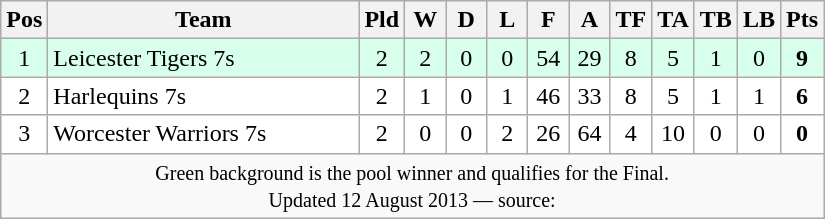<table class="wikitable" style="text-align: center;">
<tr>
<th width="20">Pos</th>
<th width="200">Team</th>
<th width="20">Pld</th>
<th width="20">W</th>
<th width="20">D</th>
<th width="20">L</th>
<th width="20">F</th>
<th width="20">A</th>
<th width="20">TF</th>
<th width="20">TA</th>
<th width="20">TB</th>
<th width="20">LB</th>
<th width="20">Pts</th>
</tr>
<tr bgcolor=#d8ffeb>
<td>1</td>
<td align=left>Leicester Tigers 7s</td>
<td>2</td>
<td>2</td>
<td>0</td>
<td>0</td>
<td>54</td>
<td>29</td>
<td>8</td>
<td>5</td>
<td>1</td>
<td>0</td>
<td><strong>9</strong></td>
</tr>
<tr bgcolor=#ffffff>
<td>2</td>
<td align=left>Harlequins 7s</td>
<td>2</td>
<td>1</td>
<td>0</td>
<td>1</td>
<td>46</td>
<td>33</td>
<td>8</td>
<td>5</td>
<td>1</td>
<td>1</td>
<td><strong>6</strong></td>
</tr>
<tr bgcolor=#ffffff>
<td>3</td>
<td align=left>Worcester Warriors 7s</td>
<td>2</td>
<td>0</td>
<td>0</td>
<td>2</td>
<td>26</td>
<td>64</td>
<td>4</td>
<td>10</td>
<td>0</td>
<td>0</td>
<td><strong>0</strong></td>
</tr>
<tr align=center>
<td colspan="13" style="border:0px"><small>Green background is the pool winner and qualifies for the Final.<br>Updated 12 August 2013 — source: </small></td>
</tr>
</table>
